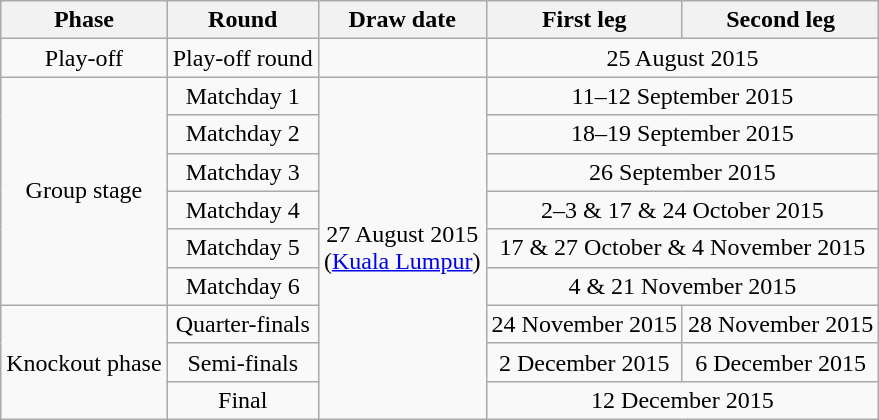<table class="wikitable" style="text-align:center">
<tr>
<th>Phase</th>
<th>Round</th>
<th>Draw date</th>
<th>First leg</th>
<th>Second leg</th>
</tr>
<tr>
<td>Play-off</td>
<td>Play-off round</td>
<td></td>
<td colspan=2>25 August 2015</td>
</tr>
<tr>
<td rowspan=6>Group stage</td>
<td>Matchday 1</td>
<td rowspan=9>27 August 2015<br>(<a href='#'>Kuala Lumpur</a>)</td>
<td colspan=2>11–12 September 2015</td>
</tr>
<tr>
<td>Matchday 2</td>
<td colspan=2>18–19 September 2015</td>
</tr>
<tr>
<td>Matchday 3</td>
<td colspan=2>26 September 2015</td>
</tr>
<tr>
<td>Matchday 4</td>
<td colspan=2>2–3 & 17 & 24 October 2015</td>
</tr>
<tr>
<td>Matchday 5</td>
<td colspan=2>17 & 27 October & 4 November 2015</td>
</tr>
<tr>
<td>Matchday 6</td>
<td colspan=2>4 & 21 November 2015</td>
</tr>
<tr>
<td rowspan=3>Knockout phase</td>
<td>Quarter-finals</td>
<td>24 November 2015</td>
<td>28 November 2015</td>
</tr>
<tr>
<td>Semi-finals</td>
<td>2 December 2015</td>
<td>6 December 2015</td>
</tr>
<tr>
<td>Final</td>
<td colspan=2>12 December 2015</td>
</tr>
</table>
